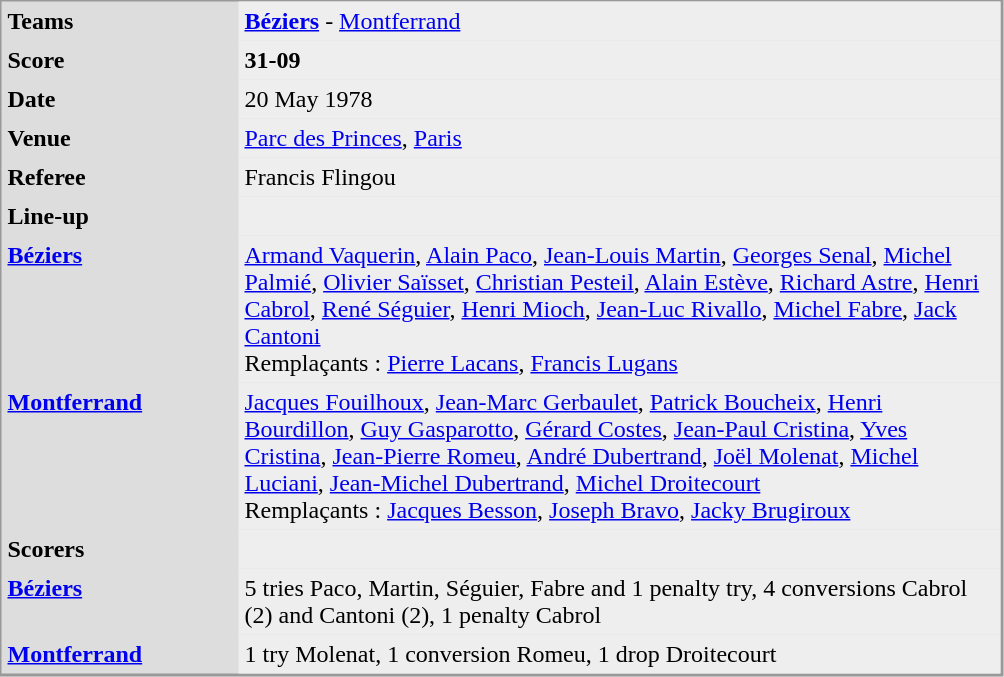<table align="left" cellpadding="4" cellspacing="0"  style="margin: 0 0 0 0; border: 1px solid #999; border-right-width: 2px; border-bottom-width: 2px; background-color: #DDDDDD">
<tr>
<td width="150" valign="top"><strong>Teams</strong></td>
<td width="500" bgcolor=#EEEEEE><strong><a href='#'>Béziers</a> </strong> - <a href='#'>Montferrand</a></td>
</tr>
<tr>
<td valign="top"><strong>Score</strong></td>
<td bgcolor=#EEEEEE><strong>31-09</strong></td>
</tr>
<tr>
<td valign="top"><strong>Date</strong></td>
<td bgcolor=#EEEEEE>20 May 1978</td>
</tr>
<tr>
<td valign="top"><strong>Venue</strong></td>
<td bgcolor=#EEEEEE><a href='#'>Parc des Princes</a>, <a href='#'>Paris</a></td>
</tr>
<tr>
<td valign="top"><strong>Referee</strong></td>
<td bgcolor=#EEEEEE>Francis Flingou</td>
</tr>
<tr>
<td valign="top"><strong>Line-up</strong></td>
<td bgcolor=#EEEEEE></td>
</tr>
<tr>
<td valign="top"><strong> <a href='#'>Béziers</a> </strong></td>
<td bgcolor=#EEEEEE><a href='#'>Armand Vaquerin</a>, <a href='#'>Alain Paco</a>, <a href='#'>Jean-Louis Martin</a>, <a href='#'>Georges Senal</a>, <a href='#'>Michel Palmié</a>, <a href='#'>Olivier Saïsset</a>, <a href='#'>Christian Pesteil</a>, <a href='#'>Alain Estève</a>, <a href='#'>Richard Astre</a>, <a href='#'>Henri Cabrol</a>, <a href='#'>René Séguier</a>, <a href='#'>Henri Mioch</a>, <a href='#'>Jean-Luc Rivallo</a>, <a href='#'>Michel Fabre</a>, <a href='#'>Jack Cantoni</a> <br>Remplaçants : <a href='#'>Pierre Lacans</a>, <a href='#'>Francis Lugans</a></td>
</tr>
<tr>
<td valign="top"><strong><a href='#'>Montferrand</a></strong></td>
<td bgcolor=#EEEEEE><a href='#'>Jacques Fouilhoux</a>, <a href='#'>Jean-Marc Gerbaulet</a>, <a href='#'>Patrick Boucheix</a>, <a href='#'>Henri Bourdillon</a>, <a href='#'>Guy Gasparotto</a>, <a href='#'>Gérard Costes</a>, <a href='#'>Jean-Paul Cristina</a>, <a href='#'>Yves Cristina</a>, <a href='#'>Jean-Pierre Romeu</a>, <a href='#'>André Dubertrand</a>, <a href='#'>Joël Molenat</a>, <a href='#'>Michel Luciani</a>, <a href='#'>Jean-Michel Dubertrand</a>, <a href='#'>Michel Droitecourt</a><br>Remplaçants : <a href='#'>Jacques Besson</a>, <a href='#'>Joseph Bravo</a>, <a href='#'>Jacky Brugiroux</a></td>
</tr>
<tr>
<td valign="top"><strong>Scorers</strong></td>
<td bgcolor=#EEEEEE></td>
</tr>
<tr>
<td valign="top"><strong> <a href='#'>Béziers</a> </strong></td>
<td bgcolor=#EEEEEE>5 tries Paco, Martin, Séguier, Fabre and 1 penalty try, 4 conversions Cabrol (2) and Cantoni (2), 1 penalty Cabrol</td>
</tr>
<tr>
<td valign="top"><strong><a href='#'>Montferrand</a></strong></td>
<td bgcolor=#EEEEEE>1 try Molenat, 1 conversion Romeu, 1 drop Droitecourt</td>
</tr>
</table>
